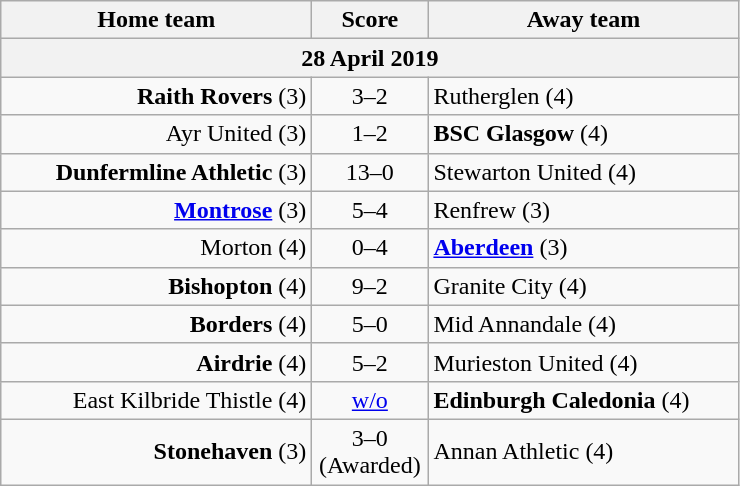<table class="wikitable" style="border-collapse: collapse;">
<tr>
<th align="right" width="200">Home team</th>
<th align="center" width="70">Score</th>
<th align="left" width="200">Away team</th>
</tr>
<tr>
<th colspan="3" align="center">28 April 2019</th>
</tr>
<tr>
<td style="text-align:right;"><strong>Raith Rovers</strong> (3)</td>
<td style="text-align:center;">3–2</td>
<td style="text-align:left;">Rutherglen (4)</td>
</tr>
<tr>
<td style="text-align:right;">Ayr United (3)</td>
<td style="text-align:center;">1–2</td>
<td style="text-align:left;"><strong>BSC Glasgow</strong> (4)</td>
</tr>
<tr>
<td style="text-align:right;"><strong>Dunfermline Athletic</strong> (3)</td>
<td style="text-align:center;">13–0</td>
<td style="text-align:left;">Stewarton United (4)</td>
</tr>
<tr>
<td style="text-align:right;"><strong><a href='#'>Montrose</a></strong> (3)</td>
<td style="text-align:center;">5–4</td>
<td style="text-align:left;">Renfrew (3)</td>
</tr>
<tr>
<td style="text-align:right;">Morton (4)</td>
<td style="text-align:center;">0–4</td>
<td style="text-align:left;"><strong><a href='#'>Aberdeen</a></strong> (3)</td>
</tr>
<tr>
<td style="text-align:right;"><strong>Bishopton</strong> (4)</td>
<td style="text-align:center;">9–2</td>
<td style="text-align:left;">Granite City (4)</td>
</tr>
<tr>
<td style="text-align:right;"><strong>Borders</strong> (4)</td>
<td style="text-align:center;">5–0</td>
<td style="text-align:left;">Mid Annandale (4)</td>
</tr>
<tr>
<td style="text-align:right;"><strong>Airdrie</strong> (4)</td>
<td style="text-align:center;">5–2</td>
<td style="text-align:left;">Murieston United (4)</td>
</tr>
<tr>
<td style="text-align:right;">East Kilbride Thistle (4)</td>
<td style="text-align:center;"><a href='#'>w/o</a></td>
<td style="text-align:left;"><strong>Edinburgh Caledonia</strong> (4)</td>
</tr>
<tr>
<td style="text-align:right;"><strong>Stonehaven</strong> (3)</td>
<td style="text-align:center;">3–0<br>(Awarded)</td>
<td style="text-align:left;">Annan Athletic (4)</td>
</tr>
</table>
